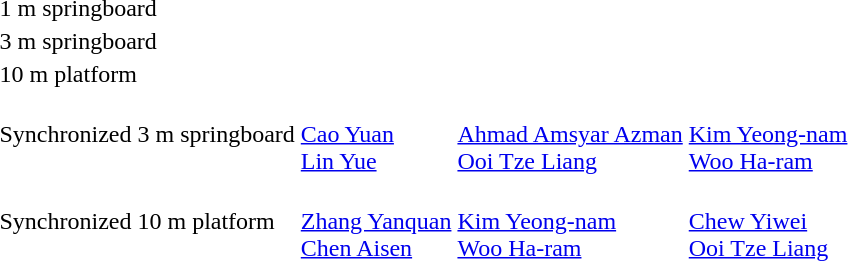<table>
<tr>
<td>1 m springboard<br></td>
<td></td>
<td></td>
<td></td>
</tr>
<tr>
<td>3 m springboard<br></td>
<td></td>
<td></td>
<td></td>
</tr>
<tr>
<td>10 m platform<br></td>
<td></td>
<td></td>
<td></td>
</tr>
<tr>
<td>Synchronized 3 m springboard<br></td>
<td><br><a href='#'>Cao Yuan</a><br><a href='#'>Lin Yue</a></td>
<td><br><a href='#'>Ahmad Amsyar Azman</a><br><a href='#'>Ooi Tze Liang</a></td>
<td><br><a href='#'>Kim Yeong-nam</a><br><a href='#'>Woo Ha-ram</a></td>
</tr>
<tr>
<td>Synchronized 10 m platform<br></td>
<td><br><a href='#'>Zhang Yanquan</a><br><a href='#'>Chen Aisen</a></td>
<td><br><a href='#'>Kim Yeong-nam</a><br><a href='#'>Woo Ha-ram</a></td>
<td><br><a href='#'>Chew Yiwei</a><br><a href='#'>Ooi Tze Liang</a></td>
</tr>
</table>
